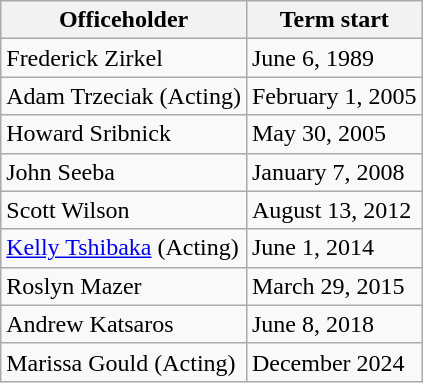<table class="wikitable sortable">
<tr style="vertical-align:bottom;">
<th>Officeholder</th>
<th>Term start</th>
</tr>
<tr>
<td>Frederick Zirkel</td>
<td>June 6, 1989</td>
</tr>
<tr>
<td>Adam Trzeciak (Acting)</td>
<td>February 1, 2005</td>
</tr>
<tr>
<td>Howard Sribnick</td>
<td>May 30, 2005</td>
</tr>
<tr>
<td>John Seeba</td>
<td>January 7, 2008</td>
</tr>
<tr>
<td>Scott Wilson</td>
<td>August 13, 2012</td>
</tr>
<tr>
<td><a href='#'>Kelly Tshibaka</a> (Acting)</td>
<td>June 1, 2014</td>
</tr>
<tr>
<td>Roslyn Mazer</td>
<td>March 29, 2015</td>
</tr>
<tr>
<td>Andrew Katsaros</td>
<td>June 8, 2018<br></td>
</tr>
<tr>
<td>Marissa Gould (Acting)</td>
<td>December 2024</td>
</tr>
</table>
